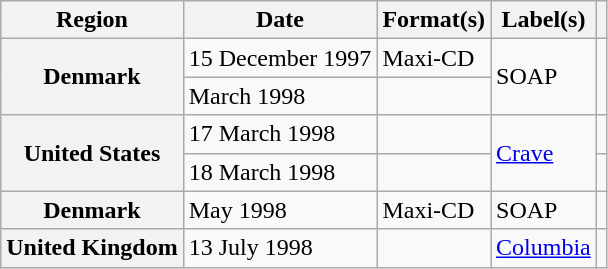<table class="wikitable plainrowheaders">
<tr>
<th scope="col">Region</th>
<th scope="col">Date</th>
<th scope="col">Format(s)</th>
<th scope="col">Label(s)</th>
<th scope="col"></th>
</tr>
<tr>
<th scope="row" rowspan="2">Denmark</th>
<td>15 December 1997</td>
<td>Maxi-CD</td>
<td rowspan="2">SOAP</td>
<td rowspan="2"></td>
</tr>
<tr>
<td>March 1998</td>
<td></td>
</tr>
<tr>
<th scope="row" rowspan="2">United States</th>
<td>17 March 1998</td>
<td></td>
<td rowspan="2"><a href='#'>Crave</a></td>
<td></td>
</tr>
<tr>
<td>18 March 1998</td>
<td></td>
<td></td>
</tr>
<tr>
<th scope="row">Denmark</th>
<td>May 1998</td>
<td>Maxi-CD</td>
<td>SOAP</td>
<td></td>
</tr>
<tr>
<th scope="row">United Kingdom</th>
<td>13 July 1998</td>
<td></td>
<td><a href='#'>Columbia</a></td>
<td></td>
</tr>
</table>
